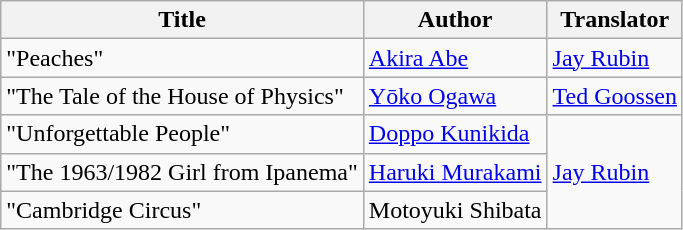<table class="wikitable">
<tr>
<th>Title</th>
<th>Author</th>
<th>Translator</th>
</tr>
<tr>
<td>"Peaches"</td>
<td><a href='#'>Akira Abe</a></td>
<td><a href='#'>Jay Rubin</a></td>
</tr>
<tr>
<td>"The Tale of the House of Physics"</td>
<td><a href='#'>Yōko Ogawa</a></td>
<td><a href='#'>Ted Goossen</a></td>
</tr>
<tr>
<td>"Unforgettable People"</td>
<td><a href='#'>Doppo Kunikida</a></td>
<td rowspan="3"><a href='#'>Jay Rubin</a></td>
</tr>
<tr>
<td>"The 1963/1982 Girl from Ipanema"</td>
<td><a href='#'>Haruki Murakami</a></td>
</tr>
<tr>
<td>"Cambridge Circus"</td>
<td>Motoyuki Shibata</td>
</tr>
</table>
